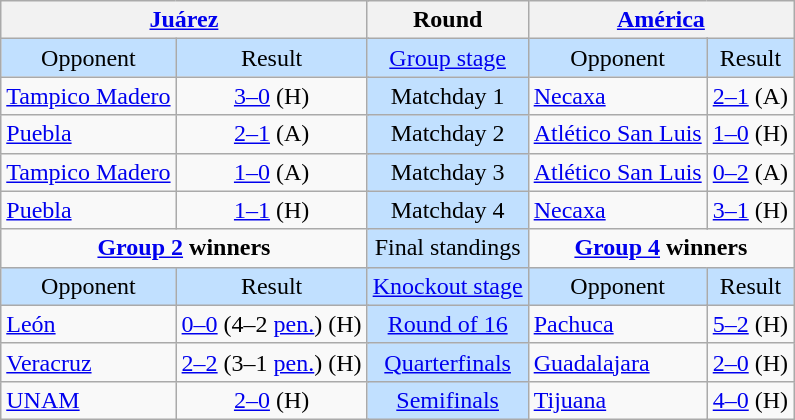<table class="wikitable" style="text-align:center">
<tr>
<th colspan=4><a href='#'>Juárez</a></th>
<th>Round</th>
<th colspan=4><a href='#'>América</a></th>
</tr>
<tr style="background:#c1e0ff;">
<td>Opponent</td>
<td colspan=3>Result</td>
<td><a href='#'>Group stage</a></td>
<td>Opponent</td>
<td colspan=3>Result</td>
</tr>
<tr>
<td align=left><a href='#'>Tampico Madero</a></td>
<td colspan=3><a href='#'>3–0</a> (H)</td>
<td style="background:#c1e0ff;">Matchday 1</td>
<td align=left><a href='#'>Necaxa</a></td>
<td colspan=3><a href='#'>2–1</a> (A)</td>
</tr>
<tr>
<td align=left><a href='#'>Puebla</a></td>
<td colspan=3><a href='#'>2–1</a> (A)</td>
<td style="background:#c1e0ff;">Matchday 2</td>
<td align=left><a href='#'>Atlético San Luis</a></td>
<td colspan=3><a href='#'>1–0</a> (H)</td>
</tr>
<tr>
<td align=left><a href='#'>Tampico Madero</a></td>
<td colspan=3><a href='#'>1–0</a> (A)</td>
<td style="background:#c1e0ff;">Matchday 3</td>
<td align=left><a href='#'>Atlético San Luis</a></td>
<td colspan=3><a href='#'>0–2</a> (A)</td>
</tr>
<tr>
<td align=left><a href='#'>Puebla</a></td>
<td colspan=3><a href='#'>1–1</a> (H)</td>
<td style="background:#c1e0ff;">Matchday 4</td>
<td align=left><a href='#'>Necaxa</a></td>
<td colspan=3><a href='#'>3–1</a> (H)</td>
</tr>
<tr>
<td colspan=4 valign=top><strong><a href='#'>Group 2</a> winners</strong><br></td>
<td style="background:#c1e0ff;">Final standings</td>
<td colspan=4 valign=top><strong><a href='#'>Group 4</a> winners</strong><br></td>
</tr>
<tr style="background:#c1e0ff;">
<td>Opponent</td>
<td colspan=3>Result</td>
<td><a href='#'>Knockout stage</a></td>
<td colspan=3>Opponent</td>
<td>Result</td>
</tr>
<tr>
<td align=left><a href='#'>León</a></td>
<td colspan=3><a href='#'>0–0</a> (4–2 <a href='#'>pen.</a>) (H)</td>
<td style="background:#c1e0ff;"><a href='#'>Round of 16</a></td>
<td align=left><a href='#'>Pachuca</a></td>
<td colspan=3><a href='#'>5–2</a> (H)</td>
</tr>
<tr>
<td align=left><a href='#'>Veracruz</a></td>
<td colspan=3><a href='#'>2–2</a> (3–1 <a href='#'>pen.</a>) (H)</td>
<td style="background:#c1e0ff;"><a href='#'>Quarterfinals</a></td>
<td align=left><a href='#'>Guadalajara</a></td>
<td colspan=3><a href='#'>2–0</a> (H)</td>
</tr>
<tr>
<td align=left><a href='#'>UNAM</a></td>
<td colspan=3><a href='#'>2–0</a> (H)</td>
<td style="background:#c1e0ff;"><a href='#'>Semifinals</a></td>
<td align=left><a href='#'>Tijuana</a></td>
<td colspan=3><a href='#'>4–0</a> (H)</td>
</tr>
</table>
